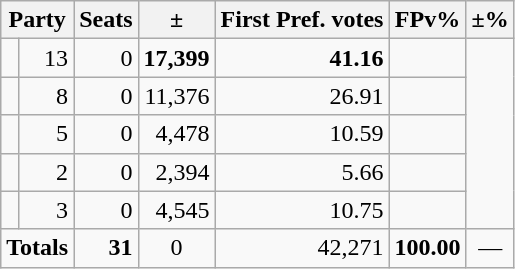<table class=wikitable>
<tr>
<th colspan=2 align=center>Party</th>
<th valign=top>Seats</th>
<th valign=top>±</th>
<th valign=top>First Pref. votes</th>
<th valign=top>FPv%</th>
<th valign=top>±%</th>
</tr>
<tr>
<td></td>
<td align=right>13</td>
<td align=right>0</td>
<td align=right><strong>17,399</strong></td>
<td align=right><strong>41.16</strong></td>
<td align=right></td>
</tr>
<tr>
<td></td>
<td align=right>8</td>
<td align=right>0</td>
<td align=right>11,376</td>
<td align=right>26.91</td>
<td align=right></td>
</tr>
<tr>
<td></td>
<td align=right>5</td>
<td align=right>0</td>
<td align=right>4,478</td>
<td align=right>10.59</td>
<td align=right></td>
</tr>
<tr>
<td></td>
<td align=right>2</td>
<td align=right>0</td>
<td align=right>2,394</td>
<td align=right>5.66</td>
<td align=right></td>
</tr>
<tr>
<td></td>
<td align=right>3</td>
<td align=right>0</td>
<td align=right>4,545</td>
<td align=right>10.75</td>
<td align=right></td>
</tr>
<tr>
<td colspan=2 align=center><strong>Totals</strong></td>
<td align=right><strong>31</strong></td>
<td align=center>0</td>
<td align=right>42,271</td>
<td align=center><strong>100.00</strong></td>
<td align=center>—</td>
</tr>
</table>
